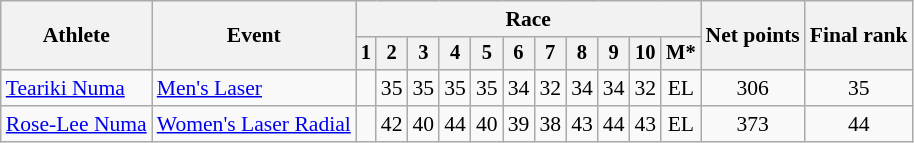<table class="wikitable" style="font-size:90%">
<tr>
<th rowspan="2">Athlete</th>
<th rowspan="2">Event</th>
<th colspan=11>Race</th>
<th rowspan=2>Net points</th>
<th rowspan=2>Final rank</th>
</tr>
<tr style="font-size:95%">
<th>1</th>
<th>2</th>
<th>3</th>
<th>4</th>
<th>5</th>
<th>6</th>
<th>7</th>
<th>8</th>
<th>9</th>
<th>10</th>
<th>M*</th>
</tr>
<tr align=center>
<td align=left><a href='#'>Teariki Numa</a></td>
<td align=left><a href='#'>Men's Laser</a></td>
<td></td>
<td>35</td>
<td>35</td>
<td>35</td>
<td>35</td>
<td>34</td>
<td>32</td>
<td>34</td>
<td>34</td>
<td>32</td>
<td>EL</td>
<td>306</td>
<td>35</td>
</tr>
<tr align=center>
<td align=left><a href='#'>Rose-Lee Numa</a></td>
<td align=left><a href='#'>Women's Laser Radial</a></td>
<td></td>
<td>42</td>
<td>40</td>
<td>44</td>
<td>40</td>
<td>39</td>
<td>38</td>
<td>43</td>
<td>44</td>
<td>43</td>
<td>EL</td>
<td>373</td>
<td>44</td>
</tr>
</table>
